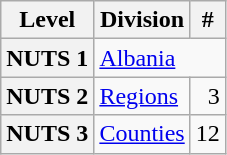<table class="wikitable">
<tr>
<th>Level</th>
<th>Division</th>
<th>#</th>
</tr>
<tr>
<th>NUTS 1</th>
<td colspan="2"><a href='#'>Albania</a></td>
</tr>
<tr>
<th>NUTS 2</th>
<td><a href='#'>Regions</a></td>
<td align="right">3</td>
</tr>
<tr>
<th>NUTS 3</th>
<td><a href='#'>Counties</a></td>
<td align="right">12</td>
</tr>
</table>
